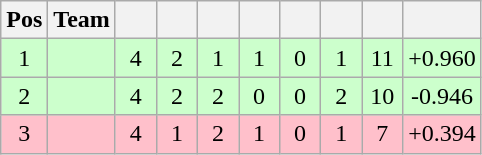<table class="wikitable">
<tr>
<th>Pos</th>
<th>Team</th>
<th width="20"></th>
<th width="20"></th>
<th width="20"></th>
<th width="20"></th>
<th width="20"></th>
<th width="20"></th>
<th width="20"></th>
<th><a href='#'></a></th>
</tr>
<tr align="center" bgcolor="#ccffcc">
<td>1</td>
<td align="left"></td>
<td>4</td>
<td>2</td>
<td>1</td>
<td>1</td>
<td>0</td>
<td>1</td>
<td>11</td>
<td>+0.960</td>
</tr>
<tr align="center" bgcolor="#ccffcc">
<td>2</td>
<td align="left"></td>
<td>4</td>
<td>2</td>
<td>2</td>
<td>0</td>
<td>0</td>
<td>2</td>
<td>10</td>
<td>-0.946</td>
</tr>
<tr align="center" bgcolor="pink">
<td>3</td>
<td align="left"></td>
<td>4</td>
<td>1</td>
<td>2</td>
<td>1</td>
<td>0</td>
<td>1</td>
<td>7</td>
<td>+0.394</td>
</tr>
</table>
